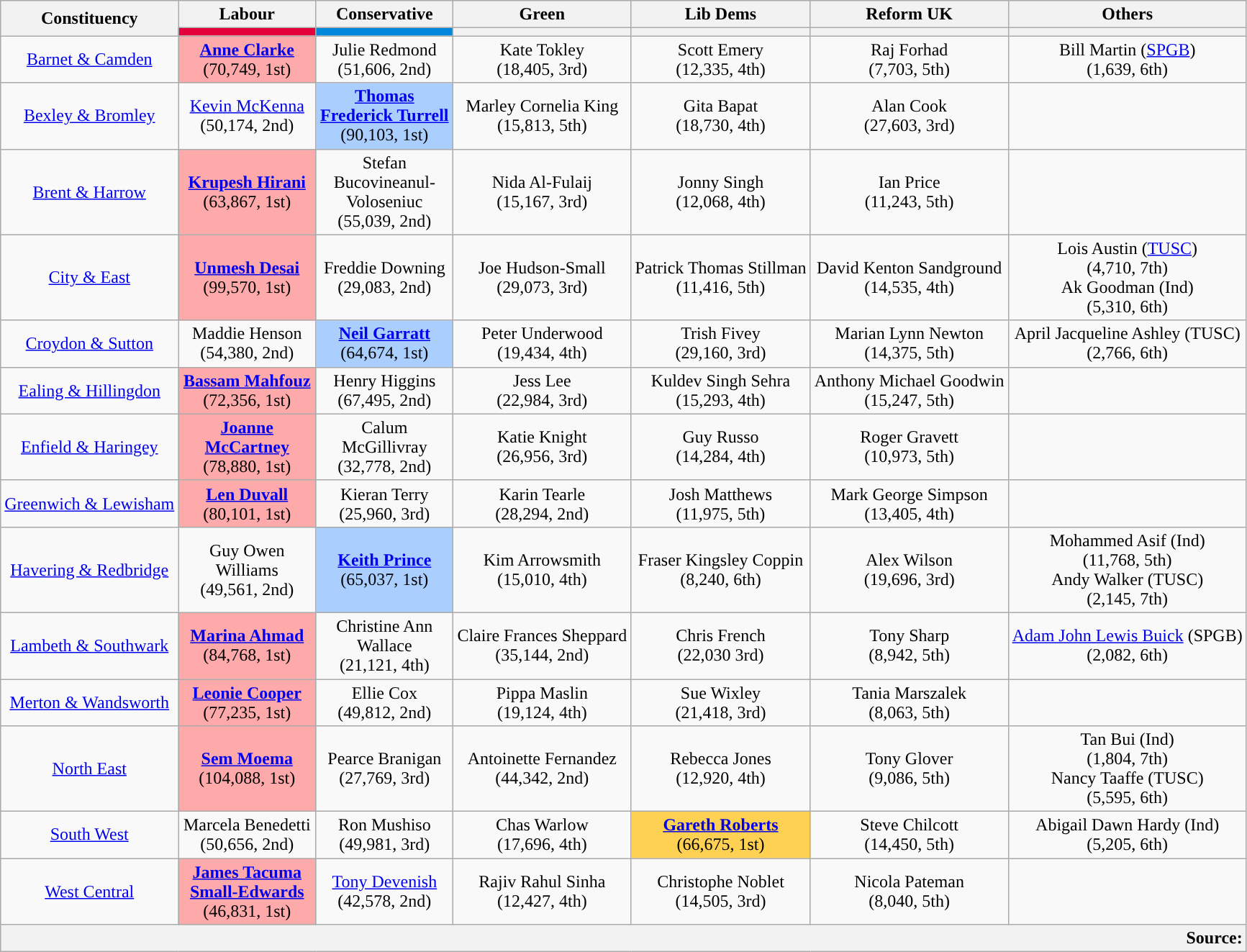<table class="wikitable" style="text-align:center;">
<tr>
<th rowspan="2">Constituency</th>
<th>Labour</th>
<th>Conservative</th>
<th>Green</th>
<th>Lib Dems</th>
<th>Reform UK</th>
<th>Others</th>
</tr>
<tr>
<th style="background:#e4003b; color:white; width:120px;"></th>
<th style="background:#0087dc; color:white; width:120px;"></th>
<th style="background:"></th>
<th style="background:"></th>
<th style="background:"></th>
<th color:white; width:120px;></th>
</tr>
<tr>
<td><a href='#'>Barnet & Camden</a></td>
<td style="background:#faa;"><strong><a href='#'>Anne Clarke</a></strong><br>(70,749, 1st)</td>
<td>Julie Redmond<br>(51,606, 2nd)</td>
<td>Kate Tokley<br>(18,405, 3rd)</td>
<td>Scott Emery<br>(12,335, 4th)</td>
<td>Raj Forhad<br>(7,703, 5th)</td>
<td>Bill Martin (<a href='#'>SPGB</a>)<br>(1,639, 6th)</td>
</tr>
<tr>
<td><a href='#'>Bexley & Bromley</a></td>
<td><a href='#'>Kevin McKenna</a><br>(50,174, 2nd)</td>
<td style="background:#aacfff"><strong><a href='#'>Thomas Frederick Turrell</a></strong><br>(90,103, 1st)</td>
<td>Marley Cornelia King<br>(15,813, 5th)</td>
<td>Gita Bapat<br>(18,730, 4th)</td>
<td>Alan Cook<br>(27,603, 3rd)</td>
<td></td>
</tr>
<tr>
<td><a href='#'>Brent & Harrow</a></td>
<td style="background:#faa;"><strong><a href='#'>Krupesh Hirani</a></strong><br>(63,867, 1st)</td>
<td>Stefan Bucovineanul-Voloseniuc<br>(55,039, 2nd)</td>
<td>Nida Al-Fulaij<br>(15,167, 3rd)</td>
<td>Jonny Singh<br>(12,068, 4th)</td>
<td>Ian Price<br>(11,243, 5th)</td>
<td></td>
</tr>
<tr>
<td><a href='#'>City & East</a></td>
<td style="background:#faa;"><strong><a href='#'>Unmesh Desai</a></strong><br>(99,570, 1st)</td>
<td>Freddie Downing<br>(29,083, 2nd)</td>
<td>Joe Hudson-Small<br>(29,073, 3rd)</td>
<td>Patrick Thomas Stillman<br>(11,416, 5th)</td>
<td>David Kenton Sandground<br>(14,535, 4th)</td>
<td>Lois Austin (<a href='#'>TUSC</a>)<br>(4,710, 7th)<br>Ak Goodman (Ind)<br>(5,310, 6th)</td>
</tr>
<tr>
<td><a href='#'>Croydon & Sutton</a></td>
<td>Maddie Henson<br>(54,380, 2nd)</td>
<td style="background:#aacfff"><strong><a href='#'>Neil Garratt</a></strong><br>(64,674, 1st)</td>
<td>Peter Underwood<br>(19,434, 4th)</td>
<td>Trish Fivey<br>(29,160, 3rd)</td>
<td>Marian Lynn Newton<br>(14,375, 5th)</td>
<td>April Jacqueline Ashley (TUSC)<br>(2,766, 6th)</td>
</tr>
<tr>
<td><a href='#'>Ealing & Hillingdon</a></td>
<td style="background:#faa;"><strong><a href='#'>Bassam Mahfouz</a></strong><br>(72,356, 1st)</td>
<td>Henry Higgins<br>(67,495, 2nd)</td>
<td>Jess Lee<br>(22,984, 3rd)</td>
<td>Kuldev Singh Sehra<br>(15,293, 4th)</td>
<td>Anthony Michael Goodwin<br>(15,247, 5th)</td>
<td></td>
</tr>
<tr>
<td><a href='#'>Enfield & Haringey</a></td>
<td style="background:#faa;"><strong><a href='#'>Joanne McCartney</a></strong><br>(78,880, 1st)</td>
<td>Calum McGillivray<br>(32,778, 2nd)</td>
<td>Katie Knight<br>(26,956, 3rd)</td>
<td>Guy Russo<br>(14,284, 4th)</td>
<td>Roger Gravett<br>(10,973, 5th)</td>
<td></td>
</tr>
<tr>
<td><a href='#'>Greenwich & Lewisham</a></td>
<td style="background:#faa;"><strong><a href='#'>Len Duvall</a></strong><br>(80,101, 1st)</td>
<td>Kieran Terry<br>(25,960, 3rd)</td>
<td>Karin Tearle<br>(28,294, 2nd)</td>
<td>Josh Matthews<br>(11,975, 5th)</td>
<td>Mark George Simpson<br>(13,405, 4th)</td>
<td></td>
</tr>
<tr>
<td><a href='#'>Havering & Redbridge</a></td>
<td>Guy Owen Williams<br>(49,561, 2nd)</td>
<td style="background:#aacfff"><strong><a href='#'>Keith Prince</a></strong><br>(65,037, 1st)</td>
<td>Kim Arrowsmith<br>(15,010, 4th)</td>
<td>Fraser Kingsley Coppin<br>(8,240, 6th)</td>
<td>Alex Wilson<br>(19,696, 3rd)</td>
<td>Mohammed Asif (Ind)<br>(11,768, 5th)<br>Andy Walker (TUSC)<br>(2,145, 7th)</td>
</tr>
<tr>
<td><a href='#'>Lambeth & Southwark</a></td>
<td style="background:#faa;"><strong><a href='#'>Marina Ahmad</a></strong><br>(84,768, 1st)</td>
<td>Christine Ann Wallace<br>(21,121, 4th)</td>
<td>Claire Frances Sheppard<br>(35,144, 2nd)</td>
<td>Chris French<br>(22,030 3rd)</td>
<td>Tony Sharp<br>(8,942, 5th)</td>
<td><a href='#'>Adam John Lewis Buick</a> (SPGB)<br>(2,082, 6th)</td>
</tr>
<tr>
<td><a href='#'>Merton & Wandsworth</a></td>
<td style="background:#faa;"><strong><a href='#'>Leonie Cooper</a></strong><br>(77,235, 1st)</td>
<td>Ellie Cox<br>(49,812, 2nd)</td>
<td>Pippa Maslin<br>(19,124, 4th)</td>
<td>Sue Wixley<br>(21,418, 3rd)</td>
<td>Tania Marszalek<br>(8,063, 5th)</td>
<td></td>
</tr>
<tr>
<td><a href='#'>North East</a></td>
<td style="background:#faa;"><strong><a href='#'>Sem Moema</a></strong><br>(104,088, 1st)</td>
<td>Pearce Branigan<br>(27,769, 3rd)</td>
<td>Antoinette Fernandez<br>(44,342, 2nd)</td>
<td>Rebecca Jones<br>(12,920, 4th)</td>
<td>Tony Glover<br>(9,086, 5th)</td>
<td>Tan Bui (Ind)<br>(1,804, 7th)<br>Nancy Taaffe (TUSC)<br>(5,595, 6th)</td>
</tr>
<tr>
<td><a href='#'>South West</a></td>
<td>Marcela Benedetti<br>(50,656, 2nd)</td>
<td>Ron Mushiso<br>(49,981, 3rd)</td>
<td>Chas Warlow<br>(17,696, 4th)</td>
<td style="background:#ffd152;"><strong><a href='#'>Gareth Roberts</a></strong><br>(66,675, 1st)</td>
<td>Steve Chilcott<br>(14,450, 5th)</td>
<td>Abigail Dawn Hardy (Ind)<br>(5,205, 6th)</td>
</tr>
<tr>
<td><a href='#'>West Central</a></td>
<td style="background:#faa;"><strong><a href='#'>James Tacuma Small-Edwards</a></strong><br>(46,831, 1st)</td>
<td><a href='#'>Tony Devenish</a><br>(42,578, 2nd)</td>
<td>Rajiv Rahul Sinha<br>(12,427, 4th)</td>
<td>Christophe Noblet<br>(14,505, 3rd)</td>
<td>Nicola Pateman<br>(8,040, 5th)</td>
<td></td>
</tr>
<tr>
<th colspan="7" style="text-align:right;">Source: </th>
</tr>
</table>
